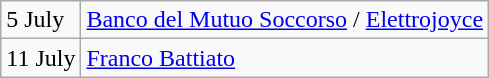<table class="wikitable">
<tr>
<td>5 July</td>
<td><a href='#'>Banco del Mutuo Soccorso</a> / <a href='#'>Elettrojoyce</a></td>
</tr>
<tr>
<td>11 July</td>
<td><a href='#'>Franco Battiato</a></td>
</tr>
</table>
